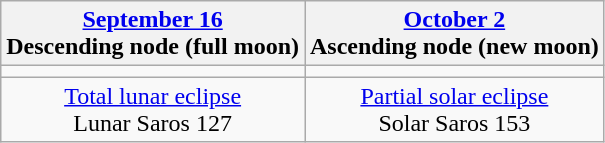<table class="wikitable">
<tr>
<th><a href='#'>September 16</a><br>Descending node (full moon)<br></th>
<th><a href='#'>October 2</a><br>Ascending node (new moon)<br></th>
</tr>
<tr>
<td></td>
<td></td>
</tr>
<tr align=center>
<td><a href='#'>Total lunar eclipse</a><br>Lunar Saros 127</td>
<td><a href='#'>Partial solar eclipse</a><br>Solar Saros 153</td>
</tr>
</table>
